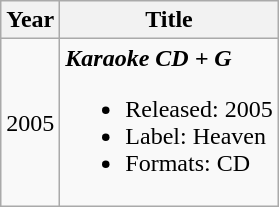<table class="wikitable">
<tr>
<th>Year</th>
<th>Title</th>
</tr>
<tr>
<td style="text-align:center;">2005</td>
<td><strong><em>Karaoke CD + G</em></strong><br><ul><li>Released: 2005</li><li>Label: Heaven</li><li>Formats: CD</li></ul></td>
</tr>
</table>
